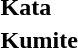<table>
<tr>
<td><strong>Kata</strong></td>
<td></td>
<td></td>
<td></td>
</tr>
<tr>
<td><strong>Kumite</strong></td>
<td></td>
<td></td>
<td> <br> </td>
</tr>
</table>
